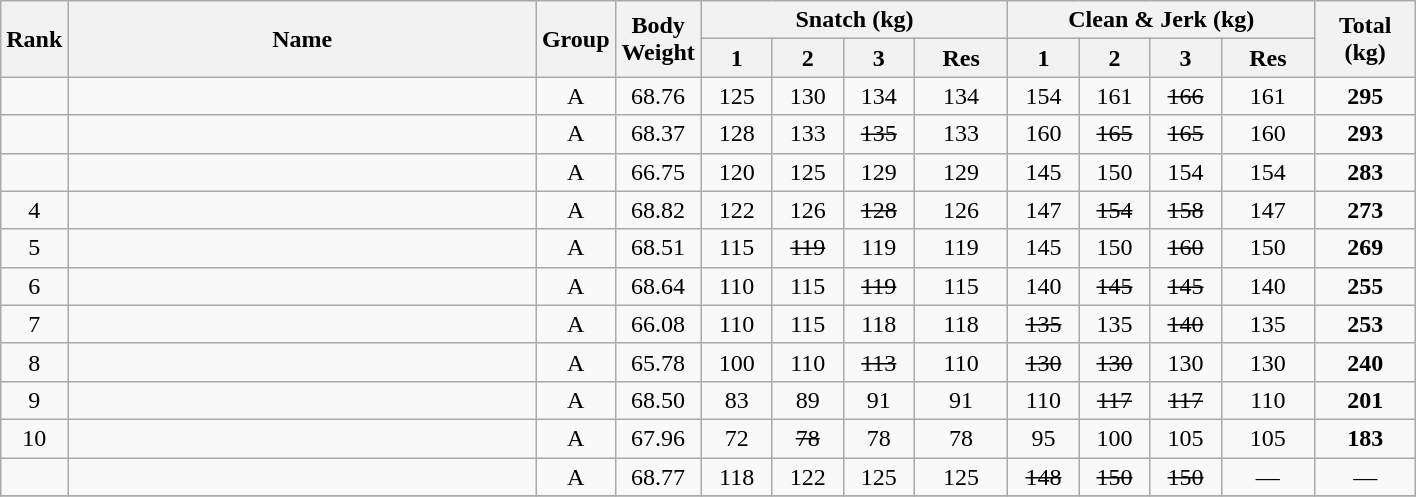<table class = "wikitable" style="text-align:center;">
<tr>
<th rowspan=2>Rank</th>
<th rowspan=2 width=305>Name</th>
<th rowspan=2 width=20>Group</th>
<th rowspan=2 width=50>Body Weight</th>
<th colspan=4>Snatch (kg)</th>
<th colspan=4>Clean & Jerk (kg)</th>
<th rowspan=2 width=60>Total (kg)</th>
</tr>
<tr>
<th width=40>1</th>
<th width=40>2</th>
<th width=40>3</th>
<th width=55>Res</th>
<th width=40>1</th>
<th width=40>2</th>
<th width=40>3</th>
<th width=55>Res</th>
</tr>
<tr>
<td></td>
<td align=left></td>
<td>A</td>
<td>68.76</td>
<td>125</td>
<td>130</td>
<td>134</td>
<td>134</td>
<td>154</td>
<td>161</td>
<td><s>166</s></td>
<td>161</td>
<td><strong>295</strong></td>
</tr>
<tr>
<td></td>
<td align=left></td>
<td>A</td>
<td>68.37</td>
<td>128</td>
<td>133</td>
<td><s>135</s></td>
<td>133</td>
<td>160</td>
<td><s>165</s></td>
<td><s>165</s></td>
<td>160</td>
<td><strong>293</strong></td>
</tr>
<tr>
<td></td>
<td align=left></td>
<td>A</td>
<td>66.75</td>
<td>120</td>
<td>125</td>
<td>129</td>
<td>129</td>
<td>145</td>
<td>150</td>
<td>154</td>
<td>154</td>
<td><strong>283</strong></td>
</tr>
<tr>
<td>4</td>
<td align=left></td>
<td>A</td>
<td>68.82</td>
<td>122</td>
<td>126</td>
<td><s>128</s></td>
<td>126</td>
<td>147</td>
<td><s>154</s></td>
<td><s>158</s></td>
<td>147</td>
<td><strong>273</strong></td>
</tr>
<tr>
<td>5</td>
<td align=left></td>
<td>A</td>
<td>68.51</td>
<td>115</td>
<td><s>119</s></td>
<td>119</td>
<td>119</td>
<td>145</td>
<td>150</td>
<td><s>160</s></td>
<td>150</td>
<td><strong>269</strong></td>
</tr>
<tr>
<td>6</td>
<td align=left></td>
<td>A</td>
<td>68.64</td>
<td>110</td>
<td>115</td>
<td><s>119</s></td>
<td>115</td>
<td>140</td>
<td><s>145</s></td>
<td><s>145</s></td>
<td>140</td>
<td><strong>255</strong></td>
</tr>
<tr>
<td>7</td>
<td align=left></td>
<td>A</td>
<td>66.08</td>
<td>110</td>
<td>115</td>
<td>118</td>
<td>118</td>
<td><s>135</s></td>
<td>135</td>
<td><s>140</s></td>
<td>135</td>
<td><strong>253</strong></td>
</tr>
<tr>
<td>8</td>
<td align=left></td>
<td>A</td>
<td>65.78</td>
<td>100</td>
<td>110</td>
<td><s>113</s></td>
<td>110</td>
<td><s>130</s></td>
<td><s>130</s></td>
<td>130</td>
<td>130</td>
<td><strong>240</strong></td>
</tr>
<tr>
<td>9</td>
<td align=left></td>
<td>A</td>
<td>68.50</td>
<td>83</td>
<td>89</td>
<td>91</td>
<td>91</td>
<td>110</td>
<td><s>117</s></td>
<td><s>117</s></td>
<td>110</td>
<td><strong>201</strong></td>
</tr>
<tr>
<td>10</td>
<td align=left></td>
<td>A</td>
<td>67.96</td>
<td>72</td>
<td><s>78</s></td>
<td>78</td>
<td>78</td>
<td>95</td>
<td>100</td>
<td>105</td>
<td>105</td>
<td><strong>183</strong></td>
</tr>
<tr>
<td></td>
<td align=left></td>
<td>A</td>
<td>68.77</td>
<td>118</td>
<td>122</td>
<td>125</td>
<td>125</td>
<td><s>148</s></td>
<td><s>150</s></td>
<td><s>150</s></td>
<td>—</td>
<td>—</td>
</tr>
<tr>
</tr>
</table>
